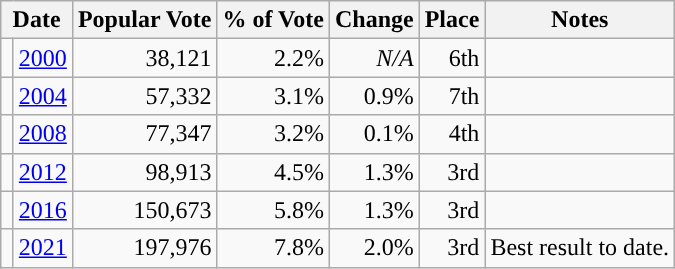<table class="wikitable sortable" style="text-align: right">
<tr>
<th colspan="2">Date</th>
<th>Popular Vote</th>
<th>% of Vote</th>
<th>Change</th>
<th>Place</th>
<th>Notes</th>
</tr>
<tr>
<td width="1"></td>
<td><a href='#'>2000</a></td>
<td>38,121</td>
<td>2.2%</td>
<td><em>N/A</em></td>
<td>6th</td>
<td></td>
</tr>
<tr>
<td></td>
<td><a href='#'>2004</a></td>
<td>57,332</td>
<td>3.1%</td>
<td>0.9%</td>
<td>7th</td>
<td></td>
</tr>
<tr>
<td></td>
<td><a href='#'>2008</a></td>
<td>77,347</td>
<td>3.2%</td>
<td>0.1%</td>
<td>4th</td>
<td></td>
</tr>
<tr>
<td></td>
<td><a href='#'>2012</a></td>
<td>98,913</td>
<td>4.5%</td>
<td>1.3%</td>
<td>3rd</td>
<td></td>
</tr>
<tr>
<td></td>
<td><a href='#'>2016</a></td>
<td>150,673</td>
<td>5.8%</td>
<td>1.3%</td>
<td>3rd</td>
<td></td>
</tr>
<tr>
<td></td>
<td><a href='#'>2021</a></td>
<td>197,976</td>
<td>7.8%</td>
<td>2.0%</td>
<td>3rd</td>
<td>Best result to date.</td>
</tr>
</table>
